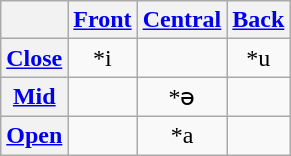<table class="wikitable" style="text-align: center;">
<tr>
<th></th>
<th><a href='#'>Front</a></th>
<th><a href='#'>Central</a></th>
<th><a href='#'>Back</a></th>
</tr>
<tr>
<th><a href='#'>Close</a></th>
<td>*i </td>
<td></td>
<td>*u </td>
</tr>
<tr>
<th><a href='#'>Mid</a></th>
<td></td>
<td>*ə </td>
<td></td>
</tr>
<tr>
<th><a href='#'>Open</a></th>
<td></td>
<td>*a </td>
<td></td>
</tr>
</table>
